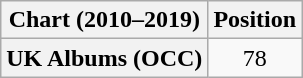<table class="wikitable plainrowheaders" style="text-align:center">
<tr>
<th scope="col">Chart (2010–2019)</th>
<th scope="col">Position</th>
</tr>
<tr>
<th scope="row">UK Albums (OCC)</th>
<td>78</td>
</tr>
</table>
